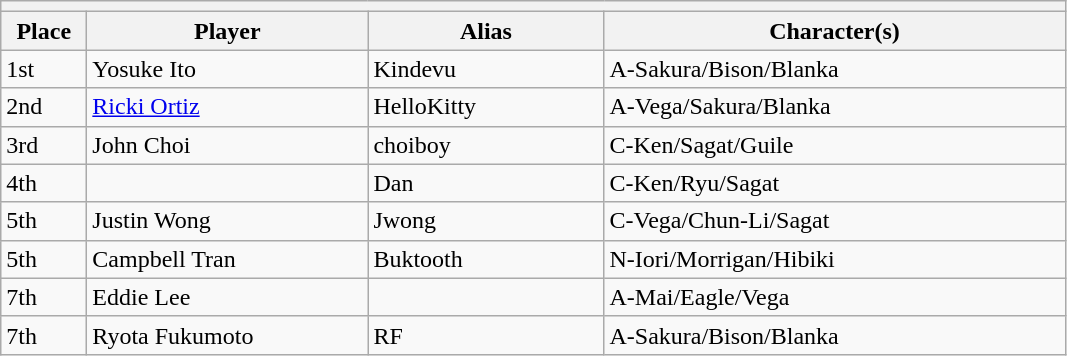<table class="wikitable">
<tr>
<th colspan=6></th>
</tr>
<tr>
<th style="width:50px;">Place</th>
<th style="width:180px;">Player</th>
<th style="width:150px;">Alias</th>
<th style="width:300px;">Character(s)</th>
</tr>
<tr>
<td>1st</td>
<td> Yosuke Ito</td>
<td>Kindevu</td>
<td>A-Sakura/Bison/Blanka</td>
</tr>
<tr>
<td>2nd</td>
<td> <a href='#'>Ricki Ortiz</a></td>
<td>HelloKitty</td>
<td>A-Vega/Sakura/Blanka</td>
</tr>
<tr>
<td>3rd</td>
<td> John Choi</td>
<td>choiboy</td>
<td>C-Ken/Sagat/Guile</td>
</tr>
<tr>
<td>4th</td>
<td></td>
<td>Dan</td>
<td>C-Ken/Ryu/Sagat</td>
</tr>
<tr>
<td>5th</td>
<td> Justin Wong</td>
<td>Jwong</td>
<td>C-Vega/Chun-Li/Sagat</td>
</tr>
<tr>
<td>5th</td>
<td> Campbell Tran</td>
<td>Buktooth</td>
<td>N-Iori/Morrigan/Hibiki</td>
</tr>
<tr>
<td>7th</td>
<td> Eddie Lee</td>
<td></td>
<td>A-Mai/Eagle/Vega</td>
</tr>
<tr>
<td>7th</td>
<td> Ryota Fukumoto</td>
<td>RF</td>
<td>A-Sakura/Bison/Blanka</td>
</tr>
</table>
